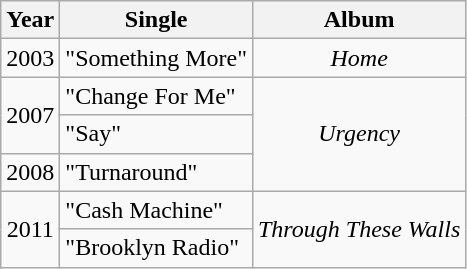<table class="wikitable" style="text-align:center;">
<tr>
<th>Year</th>
<th>Single</th>
<th>Album</th>
</tr>
<tr>
<td>2003</td>
<td style="text-align:left;">"Something More"</td>
<td><em>Home</em></td>
</tr>
<tr>
<td rowspan="2">2007</td>
<td style="text-align:left;">"Change For Me"</td>
<td rowspan="3"><em>Urgency</em></td>
</tr>
<tr>
<td style="text-align:left;">"Say"</td>
</tr>
<tr>
<td>2008</td>
<td style="text-align:left;">"Turnaround"</td>
</tr>
<tr>
<td rowspan="2">2011</td>
<td style="text-align:left;">"Cash Machine"</td>
<td rowspan="2"><em>Through These Walls</em></td>
</tr>
<tr>
<td style="text-align:left;">"Brooklyn Radio"</td>
</tr>
</table>
